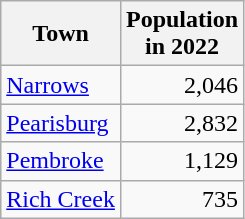<table class="wikitable sortable">
<tr>
<th>Town</th>
<th>Population<br>in 2022</th>
</tr>
<tr>
<td><a href='#'>Narrows</a></td>
<td style=text-align:right>2,046</td>
</tr>
<tr>
<td><a href='#'>Pearisburg</a></td>
<td style=text-align:right>2,832</td>
</tr>
<tr>
<td><a href='#'>Pembroke</a></td>
<td style=text-align:right>1,129</td>
</tr>
<tr>
<td><a href='#'>Rich Creek</a></td>
<td style=text-align:right>735</td>
</tr>
</table>
